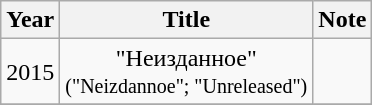<table class="wikitable" style="text-align:center;">
<tr>
<th>Year</th>
<th>Title</th>
<th>Note</th>
</tr>
<tr>
<td rowspan="1">2015</td>
<td>"Неизданное" <br><small>("Neizdannoe"; "Unreleased")</small></td>
<td></td>
</tr>
<tr>
</tr>
</table>
